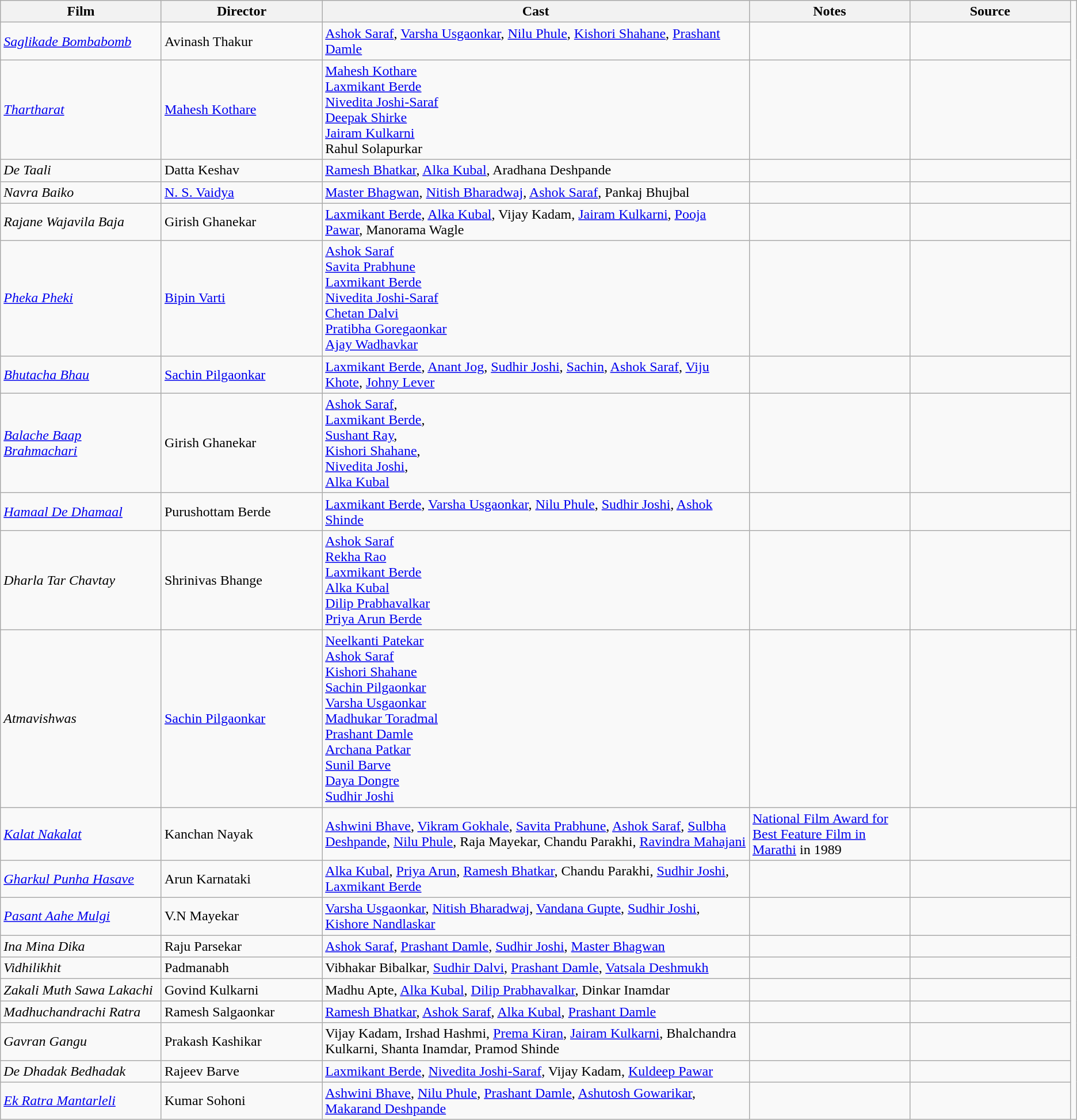<table class ="wikitable sortable collapsible">
<tr>
<th style="width: 15%;">Film</th>
<th style="width: 15%;">Director</th>
<th style="width: 40%;" class="unsortable">Cast</th>
<th style="width: 15%;" class="unsortable">Notes</th>
<th style="width: 15%;" class="unsortable">Source</th>
</tr>
<tr>
<td><em><a href='#'>Saglikade Bombabomb</a></em></td>
<td>Avinash Thakur</td>
<td><a href='#'>Ashok Saraf</a>, <a href='#'>Varsha Usgaonkar</a>, <a href='#'>Nilu Phule</a>, <a href='#'>Kishori Shahane</a>, <a href='#'>Prashant Damle</a></td>
<td></td>
<td></td>
</tr>
<tr>
<td><em><a href='#'>Thartharat</a></em></td>
<td><a href='#'>Mahesh Kothare</a></td>
<td><a href='#'>Mahesh Kothare</a><br><a href='#'>Laxmikant Berde</a><br><a href='#'>Nivedita Joshi-Saraf</a><br><a href='#'>Deepak Shirke</a><br><a href='#'>Jairam Kulkarni</a><br>Rahul Solapurkar</td>
<td></td>
<td></td>
</tr>
<tr>
<td><em>De Taali</em></td>
<td>Datta Keshav</td>
<td><a href='#'>Ramesh Bhatkar</a>, <a href='#'>Alka Kubal</a>, Aradhana Deshpande</td>
<td></td>
<td></td>
</tr>
<tr>
<td><em>Navra Baiko</em></td>
<td><a href='#'>N. S. Vaidya</a></td>
<td><a href='#'>Master Bhagwan</a>, <a href='#'>Nitish Bharadwaj</a>, <a href='#'>Ashok Saraf</a>, Pankaj Bhujbal</td>
<td></td>
<td></td>
</tr>
<tr>
<td><em>Rajane Wajavila Baja</em></td>
<td>Girish Ghanekar</td>
<td><a href='#'>Laxmikant Berde</a>, <a href='#'>Alka Kubal</a>, Vijay Kadam, <a href='#'>Jairam Kulkarni</a>, <a href='#'>Pooja Pawar</a>, Manorama Wagle</td>
<td></td>
<td></td>
</tr>
<tr>
<td><em><a href='#'>Pheka Pheki</a></em></td>
<td><a href='#'>Bipin Varti</a></td>
<td><a href='#'>Ashok Saraf</a><br><a href='#'>Savita Prabhune</a><br><a href='#'>Laxmikant Berde</a><br><a href='#'>Nivedita Joshi-Saraf</a><br><a href='#'>Chetan Dalvi</a><br><a href='#'>Pratibha Goregaonkar</a><br><a href='#'>Ajay Wadhavkar</a></td>
<td></td>
<td></td>
</tr>
<tr>
<td><em><a href='#'>Bhutacha Bhau</a></em></td>
<td><a href='#'>Sachin Pilgaonkar</a></td>
<td><a href='#'>Laxmikant Berde</a>, <a href='#'>Anant Jog</a>, <a href='#'>Sudhir Joshi</a>, <a href='#'>Sachin</a>, <a href='#'>Ashok Saraf</a>, <a href='#'>Viju Khote</a>, <a href='#'>Johny Lever</a></td>
<td></td>
<td></td>
</tr>
<tr>
<td><em><a href='#'>Balache Baap Brahmachari</a></em></td>
<td>Girish Ghanekar</td>
<td><a href='#'>Ashok Saraf</a>,<br><a href='#'>Laxmikant Berde</a>,<br><a href='#'>Sushant Ray</a>,<br><a href='#'>Kishori Shahane</a>,<br><a href='#'>Nivedita Joshi</a>,<br><a href='#'>Alka Kubal</a></td>
<td></td>
<td></td>
</tr>
<tr>
<td><em><a href='#'>Hamaal De Dhamaal</a></em></td>
<td>Purushottam Berde</td>
<td><a href='#'>Laxmikant Berde</a>, <a href='#'>Varsha Usgaonkar</a>, <a href='#'>Nilu Phule</a>, <a href='#'>Sudhir Joshi</a>, <a href='#'>Ashok Shinde</a></td>
<td></td>
<td></td>
</tr>
<tr>
<td><em>Dharla Tar Chavtay</em></td>
<td>Shrinivas Bhange</td>
<td><a href='#'>Ashok Saraf</a><br><a href='#'>Rekha Rao</a><br><a href='#'>Laxmikant Berde</a><br><a href='#'>Alka Kubal</a><br><a href='#'>Dilip Prabhavalkar</a><br><a href='#'>Priya Arun Berde</a></td>
<td></td>
<td></td>
</tr>
<tr>
<td><em>Atmavishwas</em></td>
<td><a href='#'>Sachin Pilgaonkar</a></td>
<td><a href='#'>Neelkanti Patekar</a><br><a href='#'>Ashok Saraf</a><br><a href='#'>Kishori Shahane</a><br><a href='#'>Sachin Pilgaonkar</a><br><a href='#'>Varsha Usgaonkar</a><br><a href='#'>Madhukar Toradmal</a><br><a href='#'>Prashant Damle</a><br><a href='#'>Archana Patkar</a><br><a href='#'>Sunil Barve</a><br><a href='#'>Daya Dongre</a><br><a href='#'>Sudhir Joshi</a></td>
<td></td>
<td></td>
<td></td>
</tr>
<tr>
<td><em><a href='#'>Kalat Nakalat</a></em></td>
<td>Kanchan Nayak</td>
<td><a href='#'>Ashwini Bhave</a>, <a href='#'>Vikram Gokhale</a>, <a href='#'>Savita Prabhune</a>, <a href='#'>Ashok Saraf</a>, <a href='#'>Sulbha Deshpande</a>, <a href='#'>Nilu Phule</a>, Raja Mayekar, Chandu Parakhi, <a href='#'>Ravindra Mahajani</a></td>
<td><a href='#'>National Film Award for Best Feature Film in Marathi</a> in 1989</td>
<td></td>
</tr>
<tr>
<td><em><a href='#'>Gharkul Punha Hasave</a></em></td>
<td>Arun Karnataki</td>
<td><a href='#'>Alka Kubal</a>, <a href='#'>Priya Arun</a>,  <a href='#'>Ramesh Bhatkar</a>, Chandu Parakhi, <a href='#'>Sudhir Joshi</a>, <a href='#'>Laxmikant Berde</a></td>
<td></td>
<td></td>
</tr>
<tr>
<td><em><a href='#'>Pasant Aahe Mulgi</a></em></td>
<td>V.N Mayekar</td>
<td><a href='#'>Varsha Usgaonkar</a>, <a href='#'>Nitish Bharadwaj</a>, <a href='#'>Vandana Gupte</a>, <a href='#'>Sudhir Joshi</a>, <a href='#'>Kishore Nandlaskar</a></td>
<td></td>
<td></td>
</tr>
<tr>
<td><em>Ina Mina Dika</em></td>
<td>Raju Parsekar</td>
<td><a href='#'>Ashok Saraf</a>, <a href='#'>Prashant Damle</a>, <a href='#'>Sudhir Joshi</a>, <a href='#'>Master Bhagwan</a></td>
<td></td>
<td></td>
</tr>
<tr>
<td><em>Vidhilikhit</em></td>
<td>Padmanabh</td>
<td>Vibhakar Bibalkar, <a href='#'>Sudhir Dalvi</a>, <a href='#'>Prashant Damle</a>, <a href='#'>Vatsala Deshmukh</a></td>
<td></td>
<td></td>
</tr>
<tr>
<td><em>Zakali Muth Sawa Lakachi</em></td>
<td>Govind Kulkarni</td>
<td>Madhu Apte, <a href='#'>Alka Kubal</a>, <a href='#'>Dilip Prabhavalkar</a>, Dinkar Inamdar</td>
<td></td>
<td></td>
</tr>
<tr>
<td><em>Madhuchandrachi Ratra</em></td>
<td>Ramesh Salgaonkar</td>
<td><a href='#'>Ramesh Bhatkar</a>, <a href='#'>Ashok Saraf</a>, <a href='#'>Alka Kubal</a>, <a href='#'>Prashant Damle</a></td>
<td></td>
<td></td>
</tr>
<tr>
<td><em>Gavran Gangu</em></td>
<td>Prakash Kashikar</td>
<td>Vijay Kadam,  Irshad Hashmi, <a href='#'>Prema Kiran</a>, <a href='#'>Jairam Kulkarni</a>, Bhalchandra Kulkarni, Shanta Inamdar, Pramod Shinde</td>
<td></td>
<td></td>
</tr>
<tr>
<td><em>De Dhadak Bedhadak</em></td>
<td>Rajeev Barve</td>
<td><a href='#'>Laxmikant Berde</a>, <a href='#'>Nivedita Joshi-Saraf</a>, Vijay Kadam, <a href='#'>Kuldeep Pawar</a></td>
<td></td>
<td></td>
</tr>
<tr>
<td><em><a href='#'>Ek Ratra Mantarleli</a></em></td>
<td>Kumar Sohoni</td>
<td><a href='#'>Ashwini Bhave</a>, <a href='#'>Nilu Phule</a>, <a href='#'>Prashant Damle</a>, <a href='#'>Ashutosh Gowarikar</a>, <a href='#'>Makarand Deshpande</a></td>
<td></td>
<td></td>
</tr>
</table>
